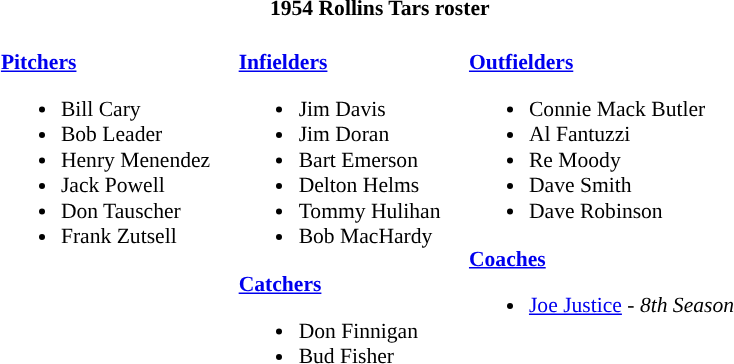<table class="toccolours" style="border-collapse:collapse; font-size:90%;">
<tr>
<th colspan="7">1954 Rollins Tars roster</th>
</tr>
<tr>
<td width="03"> </td>
<td valign="top"><br><strong><a href='#'>Pitchers</a></strong><ul><li>Bill Cary</li><li>Bob Leader</li><li>Henry Menendez</li><li>Jack Powell</li><li>Don Tauscher</li><li>Frank Zutsell</li></ul></td>
<td width="15"> </td>
<td valign="top"><br><strong><a href='#'>Infielders</a></strong><ul><li>Jim Davis</li><li>Jim Doran</li><li>Bart Emerson</li><li>Delton Helms</li><li>Tommy Hulihan</li><li>Bob MacHardy</li></ul><strong><a href='#'>Catchers</a></strong><ul><li>Don Finnigan</li><li>Bud Fisher</li></ul></td>
<td width="15"> </td>
<td valign="top"><br><strong><a href='#'>Outfielders</a></strong><ul><li>Connie Mack Butler</li><li>Al Fantuzzi</li><li>Re Moody</li><li>Dave Smith</li><li>Dave Robinson</li></ul><strong><a href='#'>Coaches</a></strong><ul><li><a href='#'>Joe Justice</a> - <em>8th Season</em></li></ul></td>
<td width="20"> </td>
</tr>
</table>
